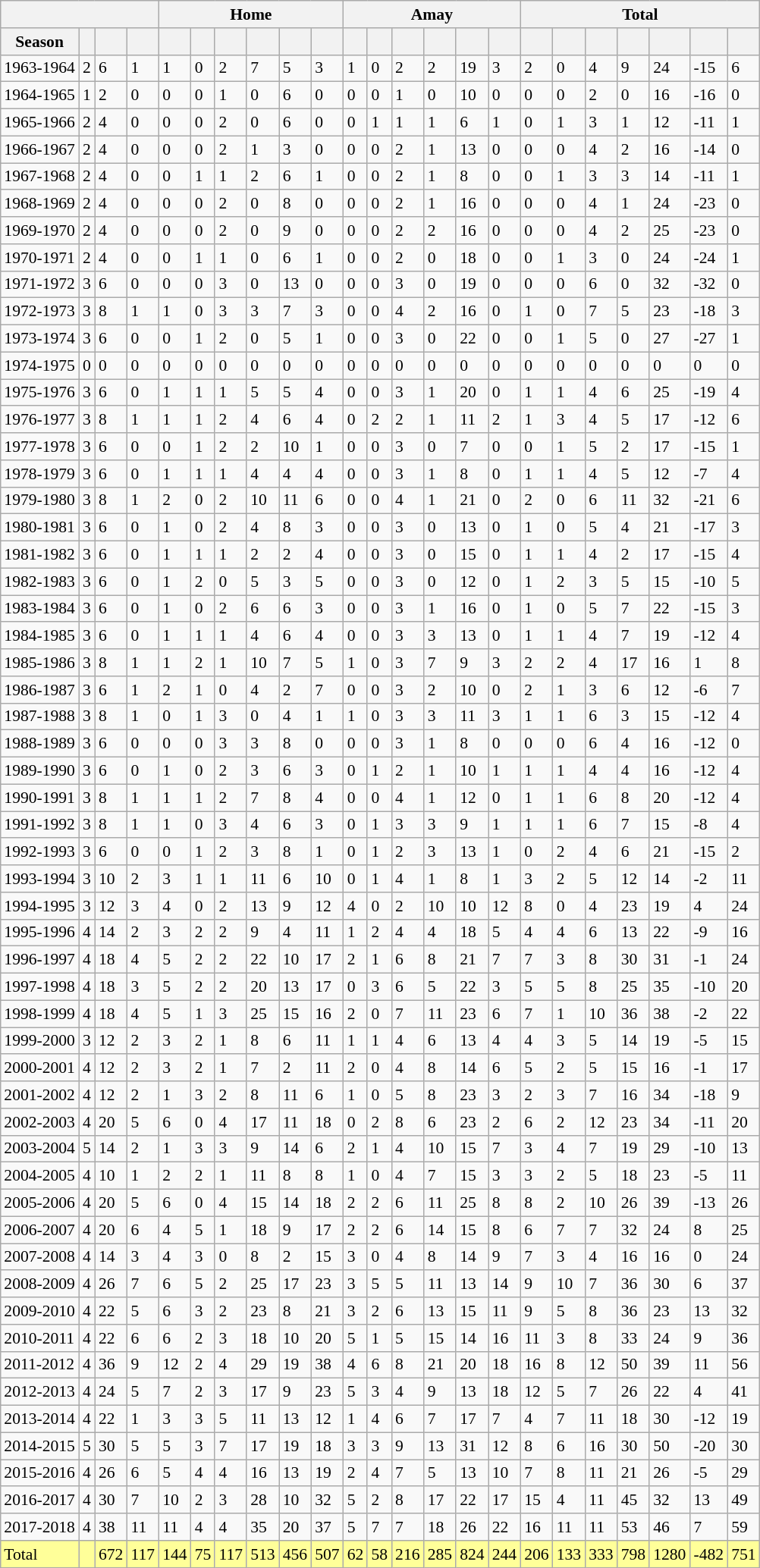<table class="wikitable sortable" style="margin:1em auto; font-size:90%;">
<tr>
<th colspan=4></th>
<th colspan=6>Home</th>
<th colspan=6>Amay</th>
<th colspan=7>Total</th>
</tr>
<tr>
<th>Season</th>
<th></th>
<th></th>
<th></th>
<th></th>
<th></th>
<th></th>
<th></th>
<th></th>
<th></th>
<th></th>
<th></th>
<th></th>
<th></th>
<th></th>
<th></th>
<th></th>
<th></th>
<th></th>
<th></th>
<th></th>
<th></th>
<th></th>
</tr>
<tr>
<td>1963-1964</td>
<td>2</td>
<td>6</td>
<td>1</td>
<td>1</td>
<td>0</td>
<td>2</td>
<td>7</td>
<td>5</td>
<td>3</td>
<td>1</td>
<td>0</td>
<td>2</td>
<td>2</td>
<td>19</td>
<td>3</td>
<td>2</td>
<td>0</td>
<td>4</td>
<td>9</td>
<td>24</td>
<td>-15</td>
<td>6</td>
</tr>
<tr>
<td>1964-1965</td>
<td>1</td>
<td>2</td>
<td>0</td>
<td>0</td>
<td>0</td>
<td>1</td>
<td>0</td>
<td>6</td>
<td>0</td>
<td>0</td>
<td>0</td>
<td>1</td>
<td>0</td>
<td>10</td>
<td>0</td>
<td>0</td>
<td>0</td>
<td>2</td>
<td>0</td>
<td>16</td>
<td>-16</td>
<td>0</td>
</tr>
<tr>
<td>1965-1966</td>
<td>2</td>
<td>4</td>
<td>0</td>
<td>0</td>
<td>0</td>
<td>2</td>
<td>0</td>
<td>6</td>
<td>0</td>
<td>0</td>
<td>1</td>
<td>1</td>
<td>1</td>
<td>6</td>
<td>1</td>
<td>0</td>
<td>1</td>
<td>3</td>
<td>1</td>
<td>12</td>
<td>-11</td>
<td>1</td>
</tr>
<tr>
<td>1966-1967</td>
<td>2</td>
<td>4</td>
<td>0</td>
<td>0</td>
<td>0</td>
<td>2</td>
<td>1</td>
<td>3</td>
<td>0</td>
<td>0</td>
<td>0</td>
<td>2</td>
<td>1</td>
<td>13</td>
<td>0</td>
<td>0</td>
<td>0</td>
<td>4</td>
<td>2</td>
<td>16</td>
<td>-14</td>
<td>0</td>
</tr>
<tr>
<td>1967-1968</td>
<td>2</td>
<td>4</td>
<td>0</td>
<td>0</td>
<td>1</td>
<td>1</td>
<td>2</td>
<td>6</td>
<td>1</td>
<td>0</td>
<td>0</td>
<td>2</td>
<td>1</td>
<td>8</td>
<td>0</td>
<td>0</td>
<td>1</td>
<td>3</td>
<td>3</td>
<td>14</td>
<td>-11</td>
<td>1</td>
</tr>
<tr>
<td>1968-1969</td>
<td>2</td>
<td>4</td>
<td>0</td>
<td>0</td>
<td>0</td>
<td>2</td>
<td>0</td>
<td>8</td>
<td>0</td>
<td>0</td>
<td>0</td>
<td>2</td>
<td>1</td>
<td>16</td>
<td>0</td>
<td>0</td>
<td>0</td>
<td>4</td>
<td>1</td>
<td>24</td>
<td>-23</td>
<td>0</td>
</tr>
<tr>
<td>1969-1970</td>
<td>2</td>
<td>4</td>
<td>0</td>
<td>0</td>
<td>0</td>
<td>2</td>
<td>0</td>
<td>9</td>
<td>0</td>
<td>0</td>
<td>0</td>
<td>2</td>
<td>2</td>
<td>16</td>
<td>0</td>
<td>0</td>
<td>0</td>
<td>4</td>
<td>2</td>
<td>25</td>
<td>-23</td>
<td>0</td>
</tr>
<tr>
<td>1970-1971</td>
<td>2</td>
<td>4</td>
<td>0</td>
<td>0</td>
<td>1</td>
<td>1</td>
<td>0</td>
<td>6</td>
<td>1</td>
<td>0</td>
<td>0</td>
<td>2</td>
<td>0</td>
<td>18</td>
<td>0</td>
<td>0</td>
<td>1</td>
<td>3</td>
<td>0</td>
<td>24</td>
<td>-24</td>
<td>1</td>
</tr>
<tr>
<td>1971-1972</td>
<td>3</td>
<td>6</td>
<td>0</td>
<td>0</td>
<td>0</td>
<td>3</td>
<td>0</td>
<td>13</td>
<td>0</td>
<td>0</td>
<td>0</td>
<td>3</td>
<td>0</td>
<td>19</td>
<td>0</td>
<td>0</td>
<td>0</td>
<td>6</td>
<td>0</td>
<td>32</td>
<td>-32</td>
<td>0</td>
</tr>
<tr>
<td>1972-1973</td>
<td>3</td>
<td>8</td>
<td>1</td>
<td>1</td>
<td>0</td>
<td>3</td>
<td>3</td>
<td>7</td>
<td>3</td>
<td>0</td>
<td>0</td>
<td>4</td>
<td>2</td>
<td>16</td>
<td>0</td>
<td>1</td>
<td>0</td>
<td>7</td>
<td>5</td>
<td>23</td>
<td>-18</td>
<td>3</td>
</tr>
<tr>
<td>1973-1974</td>
<td>3</td>
<td>6</td>
<td>0</td>
<td>0</td>
<td>1</td>
<td>2</td>
<td>0</td>
<td>5</td>
<td>1</td>
<td>0</td>
<td>0</td>
<td>3</td>
<td>0</td>
<td>22</td>
<td>0</td>
<td>0</td>
<td>1</td>
<td>5</td>
<td>0</td>
<td>27</td>
<td>-27</td>
<td>1</td>
</tr>
<tr>
<td>1974-1975</td>
<td>0</td>
<td>0</td>
<td>0</td>
<td>0</td>
<td>0</td>
<td>0</td>
<td>0</td>
<td>0</td>
<td>0</td>
<td>0</td>
<td>0</td>
<td>0</td>
<td>0</td>
<td>0</td>
<td>0</td>
<td>0</td>
<td>0</td>
<td>0</td>
<td>0</td>
<td>0</td>
<td>0</td>
<td>0</td>
</tr>
<tr>
<td>1975-1976</td>
<td>3</td>
<td>6</td>
<td>0</td>
<td>1</td>
<td>1</td>
<td>1</td>
<td>5</td>
<td>5</td>
<td>4</td>
<td>0</td>
<td>0</td>
<td>3</td>
<td>1</td>
<td>20</td>
<td>0</td>
<td>1</td>
<td>1</td>
<td>4</td>
<td>6</td>
<td>25</td>
<td>-19</td>
<td>4</td>
</tr>
<tr>
<td>1976-1977</td>
<td>3</td>
<td>8</td>
<td>1</td>
<td>1</td>
<td>1</td>
<td>2</td>
<td>4</td>
<td>6</td>
<td>4</td>
<td>0</td>
<td>2</td>
<td>2</td>
<td>1</td>
<td>11</td>
<td>2</td>
<td>1</td>
<td>3</td>
<td>4</td>
<td>5</td>
<td>17</td>
<td>-12</td>
<td>6</td>
</tr>
<tr>
<td>1977-1978</td>
<td>3</td>
<td>6</td>
<td>0</td>
<td>0</td>
<td>1</td>
<td>2</td>
<td>2</td>
<td>10</td>
<td>1</td>
<td>0</td>
<td>0</td>
<td>3</td>
<td>0</td>
<td>7</td>
<td>0</td>
<td>0</td>
<td>1</td>
<td>5</td>
<td>2</td>
<td>17</td>
<td>-15</td>
<td>1</td>
</tr>
<tr>
<td>1978-1979</td>
<td>3</td>
<td>6</td>
<td>0</td>
<td>1</td>
<td>1</td>
<td>1</td>
<td>4</td>
<td>4</td>
<td>4</td>
<td>0</td>
<td>0</td>
<td>3</td>
<td>1</td>
<td>8</td>
<td>0</td>
<td>1</td>
<td>1</td>
<td>4</td>
<td>5</td>
<td>12</td>
<td>-7</td>
<td>4</td>
</tr>
<tr>
<td>1979-1980</td>
<td>3</td>
<td>8</td>
<td>1</td>
<td>2</td>
<td>0</td>
<td>2</td>
<td>10</td>
<td>11</td>
<td>6</td>
<td>0</td>
<td>0</td>
<td>4</td>
<td>1</td>
<td>21</td>
<td>0</td>
<td>2</td>
<td>0</td>
<td>6</td>
<td>11</td>
<td>32</td>
<td>-21</td>
<td>6</td>
</tr>
<tr>
<td>1980-1981</td>
<td>3</td>
<td>6</td>
<td>0</td>
<td>1</td>
<td>0</td>
<td>2</td>
<td>4</td>
<td>8</td>
<td>3</td>
<td>0</td>
<td>0</td>
<td>3</td>
<td>0</td>
<td>13</td>
<td>0</td>
<td>1</td>
<td>0</td>
<td>5</td>
<td>4</td>
<td>21</td>
<td>-17</td>
<td>3</td>
</tr>
<tr>
<td>1981-1982</td>
<td>3</td>
<td>6</td>
<td>0</td>
<td>1</td>
<td>1</td>
<td>1</td>
<td>2</td>
<td>2</td>
<td>4</td>
<td>0</td>
<td>0</td>
<td>3</td>
<td>0</td>
<td>15</td>
<td>0</td>
<td>1</td>
<td>1</td>
<td>4</td>
<td>2</td>
<td>17</td>
<td>-15</td>
<td>4</td>
</tr>
<tr>
<td>1982-1983</td>
<td>3</td>
<td>6</td>
<td>0</td>
<td>1</td>
<td>2</td>
<td>0</td>
<td>5</td>
<td>3</td>
<td>5</td>
<td>0</td>
<td>0</td>
<td>3</td>
<td>0</td>
<td>12</td>
<td>0</td>
<td>1</td>
<td>2</td>
<td>3</td>
<td>5</td>
<td>15</td>
<td>-10</td>
<td>5</td>
</tr>
<tr>
<td>1983-1984</td>
<td>3</td>
<td>6</td>
<td>0</td>
<td>1</td>
<td>0</td>
<td>2</td>
<td>6</td>
<td>6</td>
<td>3</td>
<td>0</td>
<td>0</td>
<td>3</td>
<td>1</td>
<td>16</td>
<td>0</td>
<td>1</td>
<td>0</td>
<td>5</td>
<td>7</td>
<td>22</td>
<td>-15</td>
<td>3</td>
</tr>
<tr>
<td>1984-1985</td>
<td>3</td>
<td>6</td>
<td>0</td>
<td>1</td>
<td>1</td>
<td>1</td>
<td>4</td>
<td>6</td>
<td>4</td>
<td>0</td>
<td>0</td>
<td>3</td>
<td>3</td>
<td>13</td>
<td>0</td>
<td>1</td>
<td>1</td>
<td>4</td>
<td>7</td>
<td>19</td>
<td>-12</td>
<td>4</td>
</tr>
<tr>
<td>1985-1986</td>
<td>3</td>
<td>8</td>
<td>1</td>
<td>1</td>
<td>2</td>
<td>1</td>
<td>10</td>
<td>7</td>
<td>5</td>
<td>1</td>
<td>0</td>
<td>3</td>
<td>7</td>
<td>9</td>
<td>3</td>
<td>2</td>
<td>2</td>
<td>4</td>
<td>17</td>
<td>16</td>
<td>1</td>
<td>8</td>
</tr>
<tr>
<td>1986-1987</td>
<td>3</td>
<td>6</td>
<td>1</td>
<td>2</td>
<td>1</td>
<td>0</td>
<td>4</td>
<td>2</td>
<td>7</td>
<td>0</td>
<td>0</td>
<td>3</td>
<td>2</td>
<td>10</td>
<td>0</td>
<td>2</td>
<td>1</td>
<td>3</td>
<td>6</td>
<td>12</td>
<td>-6</td>
<td>7</td>
</tr>
<tr>
<td>1987-1988</td>
<td>3</td>
<td>8</td>
<td>1</td>
<td>0</td>
<td>1</td>
<td>3</td>
<td>0</td>
<td>4</td>
<td>1</td>
<td>1</td>
<td>0</td>
<td>3</td>
<td>3</td>
<td>11</td>
<td>3</td>
<td>1</td>
<td>1</td>
<td>6</td>
<td>3</td>
<td>15</td>
<td>-12</td>
<td>4</td>
</tr>
<tr>
<td>1988-1989</td>
<td>3</td>
<td>6</td>
<td>0</td>
<td>0</td>
<td>0</td>
<td>3</td>
<td>3</td>
<td>8</td>
<td>0</td>
<td>0</td>
<td>0</td>
<td>3</td>
<td>1</td>
<td>8</td>
<td>0</td>
<td>0</td>
<td>0</td>
<td>6</td>
<td>4</td>
<td>16</td>
<td>-12</td>
<td>0</td>
</tr>
<tr>
<td>1989-1990</td>
<td>3</td>
<td>6</td>
<td>0</td>
<td>1</td>
<td>0</td>
<td>2</td>
<td>3</td>
<td>6</td>
<td>3</td>
<td>0</td>
<td>1</td>
<td>2</td>
<td>1</td>
<td>10</td>
<td>1</td>
<td>1</td>
<td>1</td>
<td>4</td>
<td>4</td>
<td>16</td>
<td>-12</td>
<td>4</td>
</tr>
<tr>
<td>1990-1991</td>
<td>3</td>
<td>8</td>
<td>1</td>
<td>1</td>
<td>1</td>
<td>2</td>
<td>7</td>
<td>8</td>
<td>4</td>
<td>0</td>
<td>0</td>
<td>4</td>
<td>1</td>
<td>12</td>
<td>0</td>
<td>1</td>
<td>1</td>
<td>6</td>
<td>8</td>
<td>20</td>
<td>-12</td>
<td>4</td>
</tr>
<tr>
<td>1991-1992</td>
<td>3</td>
<td>8</td>
<td>1</td>
<td>1</td>
<td>0</td>
<td>3</td>
<td>4</td>
<td>6</td>
<td>3</td>
<td>0</td>
<td>1</td>
<td>3</td>
<td>3</td>
<td>9</td>
<td>1</td>
<td>1</td>
<td>1</td>
<td>6</td>
<td>7</td>
<td>15</td>
<td>-8</td>
<td>4</td>
</tr>
<tr>
<td>1992-1993</td>
<td>3</td>
<td>6</td>
<td>0</td>
<td>0</td>
<td>1</td>
<td>2</td>
<td>3</td>
<td>8</td>
<td>1</td>
<td>0</td>
<td>1</td>
<td>2</td>
<td>3</td>
<td>13</td>
<td>1</td>
<td>0</td>
<td>2</td>
<td>4</td>
<td>6</td>
<td>21</td>
<td>-15</td>
<td>2</td>
</tr>
<tr>
<td>1993-1994</td>
<td>3</td>
<td>10</td>
<td>2</td>
<td>3</td>
<td>1</td>
<td>1</td>
<td>11</td>
<td>6</td>
<td>10</td>
<td>0</td>
<td>1</td>
<td>4</td>
<td>1</td>
<td>8</td>
<td>1</td>
<td>3</td>
<td>2</td>
<td>5</td>
<td>12</td>
<td>14</td>
<td>-2</td>
<td>11</td>
</tr>
<tr>
<td>1994-1995</td>
<td>3</td>
<td>12</td>
<td>3</td>
<td>4</td>
<td>0</td>
<td>2</td>
<td>13</td>
<td>9</td>
<td>12</td>
<td>4</td>
<td>0</td>
<td>2</td>
<td>10</td>
<td>10</td>
<td>12</td>
<td>8</td>
<td>0</td>
<td>4</td>
<td>23</td>
<td>19</td>
<td>4</td>
<td>24</td>
</tr>
<tr>
<td>1995-1996</td>
<td>4</td>
<td>14</td>
<td>2</td>
<td>3</td>
<td>2</td>
<td>2</td>
<td>9</td>
<td>4</td>
<td>11</td>
<td>1</td>
<td>2</td>
<td>4</td>
<td>4</td>
<td>18</td>
<td>5</td>
<td>4</td>
<td>4</td>
<td>6</td>
<td>13</td>
<td>22</td>
<td>-9</td>
<td>16</td>
</tr>
<tr>
<td>1996-1997</td>
<td>4</td>
<td>18</td>
<td>4</td>
<td>5</td>
<td>2</td>
<td>2</td>
<td>22</td>
<td>10</td>
<td>17</td>
<td>2</td>
<td>1</td>
<td>6</td>
<td>8</td>
<td>21</td>
<td>7</td>
<td>7</td>
<td>3</td>
<td>8</td>
<td>30</td>
<td>31</td>
<td>-1</td>
<td>24</td>
</tr>
<tr>
<td>1997-1998</td>
<td>4</td>
<td>18</td>
<td>3</td>
<td>5</td>
<td>2</td>
<td>2</td>
<td>20</td>
<td>13</td>
<td>17</td>
<td>0</td>
<td>3</td>
<td>6</td>
<td>5</td>
<td>22</td>
<td>3</td>
<td>5</td>
<td>5</td>
<td>8</td>
<td>25</td>
<td>35</td>
<td>-10</td>
<td>20</td>
</tr>
<tr>
<td>1998-1999</td>
<td>4</td>
<td>18</td>
<td>4</td>
<td>5</td>
<td>1</td>
<td>3</td>
<td>25</td>
<td>15</td>
<td>16</td>
<td>2</td>
<td>0</td>
<td>7</td>
<td>11</td>
<td>23</td>
<td>6</td>
<td>7</td>
<td>1</td>
<td>10</td>
<td>36</td>
<td>38</td>
<td>-2</td>
<td>22</td>
</tr>
<tr>
<td>1999-2000</td>
<td>3</td>
<td>12</td>
<td>2</td>
<td>3</td>
<td>2</td>
<td>1</td>
<td>8</td>
<td>6</td>
<td>11</td>
<td>1</td>
<td>1</td>
<td>4</td>
<td>6</td>
<td>13</td>
<td>4</td>
<td>4</td>
<td>3</td>
<td>5</td>
<td>14</td>
<td>19</td>
<td>-5</td>
<td>15</td>
</tr>
<tr>
<td>2000-2001</td>
<td>4</td>
<td>12</td>
<td>2</td>
<td>3</td>
<td>2</td>
<td>1</td>
<td>7</td>
<td>2</td>
<td>11</td>
<td>2</td>
<td>0</td>
<td>4</td>
<td>8</td>
<td>14</td>
<td>6</td>
<td>5</td>
<td>2</td>
<td>5</td>
<td>15</td>
<td>16</td>
<td>-1</td>
<td>17</td>
</tr>
<tr>
<td>2001-2002</td>
<td>4</td>
<td>12</td>
<td>2</td>
<td>1</td>
<td>3</td>
<td>2</td>
<td>8</td>
<td>11</td>
<td>6</td>
<td>1</td>
<td>0</td>
<td>5</td>
<td>8</td>
<td>23</td>
<td>3</td>
<td>2</td>
<td>3</td>
<td>7</td>
<td>16</td>
<td>34</td>
<td>-18</td>
<td>9</td>
</tr>
<tr>
<td>2002-2003</td>
<td>4</td>
<td>20</td>
<td>5</td>
<td>6</td>
<td>0</td>
<td>4</td>
<td>17</td>
<td>11</td>
<td>18</td>
<td>0</td>
<td>2</td>
<td>8</td>
<td>6</td>
<td>23</td>
<td>2</td>
<td>6</td>
<td>2</td>
<td>12</td>
<td>23</td>
<td>34</td>
<td>-11</td>
<td>20</td>
</tr>
<tr>
<td>2003-2004</td>
<td>5</td>
<td>14</td>
<td>2</td>
<td>1</td>
<td>3</td>
<td>3</td>
<td>9</td>
<td>14</td>
<td>6</td>
<td>2</td>
<td>1</td>
<td>4</td>
<td>10</td>
<td>15</td>
<td>7</td>
<td>3</td>
<td>4</td>
<td>7</td>
<td>19</td>
<td>29</td>
<td>-10</td>
<td>13</td>
</tr>
<tr>
<td>2004-2005</td>
<td>4</td>
<td>10</td>
<td>1</td>
<td>2</td>
<td>2</td>
<td>1</td>
<td>11</td>
<td>8</td>
<td>8</td>
<td>1</td>
<td>0</td>
<td>4</td>
<td>7</td>
<td>15</td>
<td>3</td>
<td>3</td>
<td>2</td>
<td>5</td>
<td>18</td>
<td>23</td>
<td>-5</td>
<td>11</td>
</tr>
<tr>
<td>2005-2006</td>
<td>4</td>
<td>20</td>
<td>5</td>
<td>6</td>
<td>0</td>
<td>4</td>
<td>15</td>
<td>14</td>
<td>18</td>
<td>2</td>
<td>2</td>
<td>6</td>
<td>11</td>
<td>25</td>
<td>8</td>
<td>8</td>
<td>2</td>
<td>10</td>
<td>26</td>
<td>39</td>
<td>-13</td>
<td>26</td>
</tr>
<tr>
<td>2006-2007</td>
<td>4</td>
<td>20</td>
<td>6</td>
<td>4</td>
<td>5</td>
<td>1</td>
<td>18</td>
<td>9</td>
<td>17</td>
<td>2</td>
<td>2</td>
<td>6</td>
<td>14</td>
<td>15</td>
<td>8</td>
<td>6</td>
<td>7</td>
<td>7</td>
<td>32</td>
<td>24</td>
<td>8</td>
<td>25</td>
</tr>
<tr>
<td>2007-2008</td>
<td>4</td>
<td>14</td>
<td>3</td>
<td>4</td>
<td>3</td>
<td>0</td>
<td>8</td>
<td>2</td>
<td>15</td>
<td>3</td>
<td>0</td>
<td>4</td>
<td>8</td>
<td>14</td>
<td>9</td>
<td>7</td>
<td>3</td>
<td>4</td>
<td>16</td>
<td>16</td>
<td>0</td>
<td>24</td>
</tr>
<tr>
<td>2008-2009</td>
<td>4</td>
<td>26</td>
<td>7</td>
<td>6</td>
<td>5</td>
<td>2</td>
<td>25</td>
<td>17</td>
<td>23</td>
<td>3</td>
<td>5</td>
<td>5</td>
<td>11</td>
<td>13</td>
<td>14</td>
<td>9</td>
<td>10</td>
<td>7</td>
<td>36</td>
<td>30</td>
<td>6</td>
<td>37</td>
</tr>
<tr>
<td>2009-2010</td>
<td>4</td>
<td>22</td>
<td>5</td>
<td>6</td>
<td>3</td>
<td>2</td>
<td>23</td>
<td>8</td>
<td>21</td>
<td>3</td>
<td>2</td>
<td>6</td>
<td>13</td>
<td>15</td>
<td>11</td>
<td>9</td>
<td>5</td>
<td>8</td>
<td>36</td>
<td>23</td>
<td>13</td>
<td>32</td>
</tr>
<tr>
<td>2010-2011</td>
<td>4</td>
<td>22</td>
<td>6</td>
<td>6</td>
<td>2</td>
<td>3</td>
<td>18</td>
<td>10</td>
<td>20</td>
<td>5</td>
<td>1</td>
<td>5</td>
<td>15</td>
<td>14</td>
<td>16</td>
<td>11</td>
<td>3</td>
<td>8</td>
<td>33</td>
<td>24</td>
<td>9</td>
<td>36</td>
</tr>
<tr>
<td>2011-2012</td>
<td>4</td>
<td>36</td>
<td>9</td>
<td>12</td>
<td>2</td>
<td>4</td>
<td>29</td>
<td>19</td>
<td>38</td>
<td>4</td>
<td>6</td>
<td>8</td>
<td>21</td>
<td>20</td>
<td>18</td>
<td>16</td>
<td>8</td>
<td>12</td>
<td>50</td>
<td>39</td>
<td>11</td>
<td>56</td>
</tr>
<tr>
<td>2012-2013</td>
<td>4</td>
<td>24</td>
<td>5</td>
<td>7</td>
<td>2</td>
<td>3</td>
<td>17</td>
<td>9</td>
<td>23</td>
<td>5</td>
<td>3</td>
<td>4</td>
<td>9</td>
<td>13</td>
<td>18</td>
<td>12</td>
<td>5</td>
<td>7</td>
<td>26</td>
<td>22</td>
<td>4</td>
<td>41</td>
</tr>
<tr>
<td>2013-2014</td>
<td>4</td>
<td>22</td>
<td>1</td>
<td>3</td>
<td>3</td>
<td>5</td>
<td>11</td>
<td>13</td>
<td>12</td>
<td>1</td>
<td>4</td>
<td>6</td>
<td>7</td>
<td>17</td>
<td>7</td>
<td>4</td>
<td>7</td>
<td>11</td>
<td>18</td>
<td>30</td>
<td>-12</td>
<td>19</td>
</tr>
<tr>
<td>2014-2015</td>
<td>5</td>
<td>30</td>
<td>5</td>
<td>5</td>
<td>3</td>
<td>7</td>
<td>17</td>
<td>19</td>
<td>18</td>
<td>3</td>
<td>3</td>
<td>9</td>
<td>13</td>
<td>31</td>
<td>12</td>
<td>8</td>
<td>6</td>
<td>16</td>
<td>30</td>
<td>50</td>
<td>-20</td>
<td>30</td>
</tr>
<tr>
<td>2015-2016</td>
<td>4</td>
<td>26</td>
<td>6</td>
<td>5</td>
<td>4</td>
<td>4</td>
<td>16</td>
<td>13</td>
<td>19</td>
<td>2</td>
<td>4</td>
<td>7</td>
<td>5</td>
<td>13</td>
<td>10</td>
<td>7</td>
<td>8</td>
<td>11</td>
<td>21</td>
<td>26</td>
<td>-5</td>
<td>29</td>
</tr>
<tr>
<td>2016-2017</td>
<td>4</td>
<td>30</td>
<td>7</td>
<td>10</td>
<td>2</td>
<td>3</td>
<td>28</td>
<td>10</td>
<td>32</td>
<td>5</td>
<td>2</td>
<td>8</td>
<td>17</td>
<td>22</td>
<td>17</td>
<td>15</td>
<td>4</td>
<td>11</td>
<td>45</td>
<td>32</td>
<td>13</td>
<td>49</td>
</tr>
<tr>
<td>2017-2018</td>
<td>4</td>
<td>38</td>
<td>11</td>
<td>11</td>
<td>4</td>
<td>4</td>
<td>35</td>
<td>20</td>
<td>37</td>
<td>5</td>
<td>7</td>
<td>7</td>
<td>18</td>
<td>26</td>
<td>22</td>
<td>16</td>
<td>11</td>
<td>11</td>
<td>53</td>
<td>46</td>
<td>7</td>
<td>59</td>
</tr>
<tr style="background:#ff9;">
<td>Total</td>
<td></td>
<td>672</td>
<td>117</td>
<td>144</td>
<td>75</td>
<td>117</td>
<td>513</td>
<td>456</td>
<td>507</td>
<td>62</td>
<td>58</td>
<td>216</td>
<td>285</td>
<td>824</td>
<td>244</td>
<td>206</td>
<td>133</td>
<td>333</td>
<td>798</td>
<td>1280</td>
<td>-482</td>
<td>751</td>
</tr>
</table>
